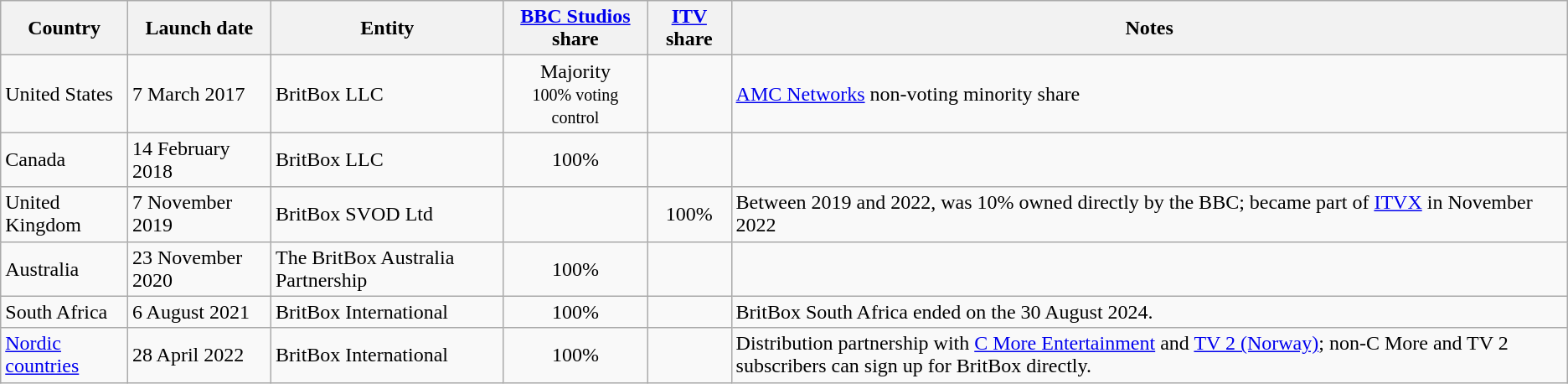<table class="wikitable plainrowheaders">
<tr>
<th scope="col">Country</th>
<th scope="col">Launch date</th>
<th scope="col">Entity</th>
<th scope="col"><a href='#'>BBC Studios</a> share</th>
<th scope="col"><a href='#'>ITV</a> share</th>
<th scope="col">Notes</th>
</tr>
<tr>
<td>United States</td>
<td>7 March 2017</td>
<td>BritBox LLC</td>
<td style="text-align:center;">Majority<br><small>100% voting control</small></td>
<td style="text-align:center;"></td>
<td><a href='#'>AMC Networks</a> non-voting minority share</td>
</tr>
<tr>
<td>Canada</td>
<td>14 February 2018</td>
<td>BritBox LLC</td>
<td style="text-align:center;">100%</td>
<td style="text-align:center;"></td>
<td></td>
</tr>
<tr>
<td>United Kingdom</td>
<td>7 November 2019</td>
<td>BritBox SVOD Ltd</td>
<td style="text-align:center;"></td>
<td style="text-align:center;">100%</td>
<td>Between 2019 and 2022, was 10% owned directly by the BBC; became part of <a href='#'>ITVX</a> in November 2022</td>
</tr>
<tr>
<td>Australia</td>
<td>23 November 2020</td>
<td>The BritBox Australia Partnership</td>
<td style="text-align:center;">100%</td>
<td style="text-align:center;"></td>
<td></td>
</tr>
<tr>
<td>South Africa</td>
<td>6 August 2021</td>
<td>BritBox International</td>
<td style="text-align:center;">100%</td>
<td style="text-align:center;"></td>
<td>BritBox South Africa ended on the 30 August 2024.</td>
</tr>
<tr>
<td><a href='#'>Nordic countries</a></td>
<td>28 April 2022</td>
<td>BritBox International</td>
<td style="text-align:center;">100%</td>
<td style="text-align:center;"></td>
<td>Distribution partnership with <a href='#'>C More Entertainment</a> and <a href='#'>TV 2 (Norway)</a>; non-C More and TV 2 subscribers can sign up for BritBox directly.</td>
</tr>
</table>
